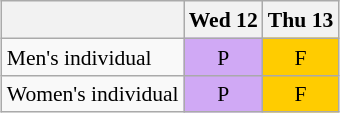<table class="wikitable" style="margin:0.5em auto; font-size:90%; line-height:1.25em; text-align:center;">
<tr>
<th></th>
<th>Wed 12</th>
<th>Thu 13</th>
</tr>
<tr>
<td align=left>Men's individual</td>
<td style="background-color:#D0A9F5;">P</td>
<td style="background-color:#FFCC00;">F</td>
</tr>
<tr>
<td align=left>Women's individual</td>
<td style="background-color:#D0A9F5;">P</td>
<td style="background-color:#FFCC00;">F</td>
</tr>
</table>
